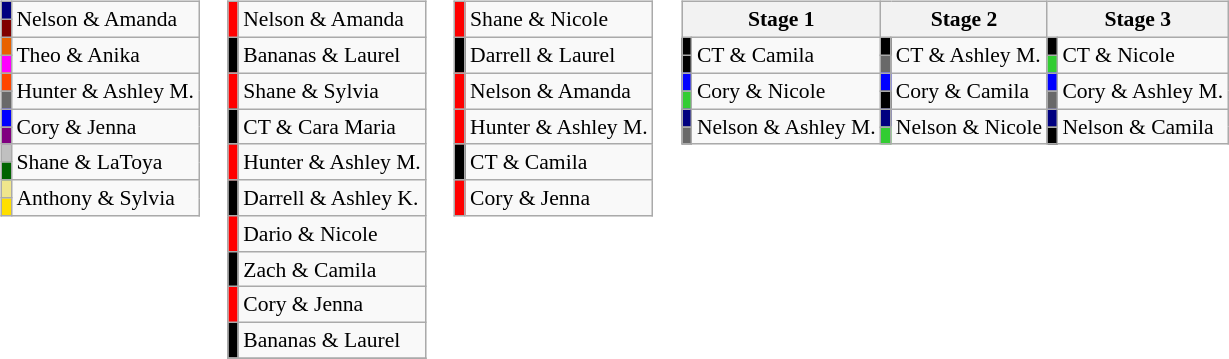<table>
<tr>
<td valign="top"><br><table class="wikitable" style="font-size:90%; white-space:nowrap">
<tr>
<td bgcolor="navy "></td>
<td rowspan=2 nowrap>Nelson & Amanda</td>
</tr>
<tr>
<td bgcolor="maroon"></td>
</tr>
<tr>
<td bgcolor="#E86100"></td>
<td rowspan=2>Theo & Anika</td>
</tr>
<tr>
<td bgcolor="magenta"></td>
</tr>
<tr>
<td bgcolor="orangered"></td>
<td rowspan=2 nowrap>Hunter & Ashley M.</td>
</tr>
<tr>
<td bgcolor="dimgray"></td>
</tr>
<tr>
<td bgcolor="blue"></td>
<td rowspan=2>Cory & Jenna</td>
</tr>
<tr>
<td bgcolor="purple"></td>
</tr>
<tr>
<td bgcolor="silver"></td>
<td rowspan=2>Shane & LaToya</td>
</tr>
<tr>
<td bgcolor="darkgreen"></td>
</tr>
<tr>
<td bgcolor="khaki"></td>
<td rowspan=2>Anthony & Sylvia</td>
</tr>
<tr>
<td bgcolor="#ffdf00"></td>
</tr>
</table>
</td>
<td valign="top"><br><table class="wikitable" style="font-size:90%; white-space:nowrap">
<tr>
<td bgcolor="red"></td>
<td>Nelson & Amanda</td>
</tr>
<tr>
<td bgcolor="black"></td>
<td>Bananas & Laurel</td>
</tr>
<tr>
<td bgcolor="red"></td>
<td>Shane & Sylvia</td>
</tr>
<tr>
<td bgcolor="black"></td>
<td>CT & Cara Maria</td>
</tr>
<tr>
<td bgcolor="red"></td>
<td>Hunter & Ashley M.</td>
</tr>
<tr>
<td bgcolor="black"></td>
<td>Darrell & Ashley K.</td>
</tr>
<tr>
<td bgcolor="red"></td>
<td>Dario & Nicole</td>
</tr>
<tr>
<td bgcolor="black"></td>
<td>Zach & Camila</td>
</tr>
<tr>
<td bgcolor="red"></td>
<td>Cory & Jenna</td>
</tr>
<tr>
<td bgcolor="black"></td>
<td>Bananas & Laurel</td>
</tr>
<tr>
</tr>
</table>
</td>
<td valign="top"><br><table class="wikitable" style="font-size:90%; white-space:nowrap">
<tr>
<td bgcolor="red"></td>
<td>Shane & Nicole</td>
</tr>
<tr>
<td bgcolor="black"></td>
<td>Darrell & Laurel</td>
</tr>
<tr>
<td bgcolor="red"></td>
<td>Nelson & Amanda</td>
</tr>
<tr>
<td bgcolor="red"></td>
<td nowrap>Hunter & Ashley M.</td>
</tr>
<tr>
<td bgcolor="black"></td>
<td>CT & Camila</td>
</tr>
<tr>
<td bgcolor="red"></td>
<td>Cory & Jenna</td>
</tr>
</table>
</td>
<td valign="top"><br><table class="wikitable" style="font-size:90%; white-space:nowrap">
<tr>
<th colspan=2>Stage 1</th>
<th colspan=2>Stage 2</th>
<th colspan=2>Stage 3</th>
</tr>
<tr>
<td bgcolor="black"></td>
<td rowspan=2 nowrap>CT & Camila</td>
<td bgcolor="black"></td>
<td rowspan=2 nowrap>CT & Ashley M.</td>
<td bgcolor="black"></td>
<td rowspan=2 nowrap>CT & Nicole</td>
</tr>
<tr>
<td bgcolor="black"></td>
<td bgcolor="dimgray"></td>
<td bgcolor="limegreen"></td>
</tr>
<tr>
<td bgcolor="blue"></td>
<td rowspan=2 nowrap>Cory & Nicole</td>
<td bgcolor="blue"></td>
<td rowspan=2 nowrap>Cory & Camila</td>
<td bgcolor="blue"></td>
<td rowspan=2 nowrap>Cory & Ashley M.</td>
</tr>
<tr>
<td bgcolor="limegreen"></td>
<td bgcolor="black"></td>
<td bgcolor="dimgray"></td>
</tr>
<tr>
<td bgcolor="navy"></td>
<td rowspan=2 nowrap>Nelson & Ashley M.</td>
<td bgcolor="navy"></td>
<td rowspan=2 nowrap>Nelson & Nicole</td>
<td bgcolor="navy"></td>
<td rowspan=2 nowrap>Nelson & Camila</td>
</tr>
<tr>
<td bgcolor="dimgray"></td>
<td bgcolor="limegreen"></td>
<td bgcolor="black"></td>
</tr>
</table>
</td>
</tr>
</table>
